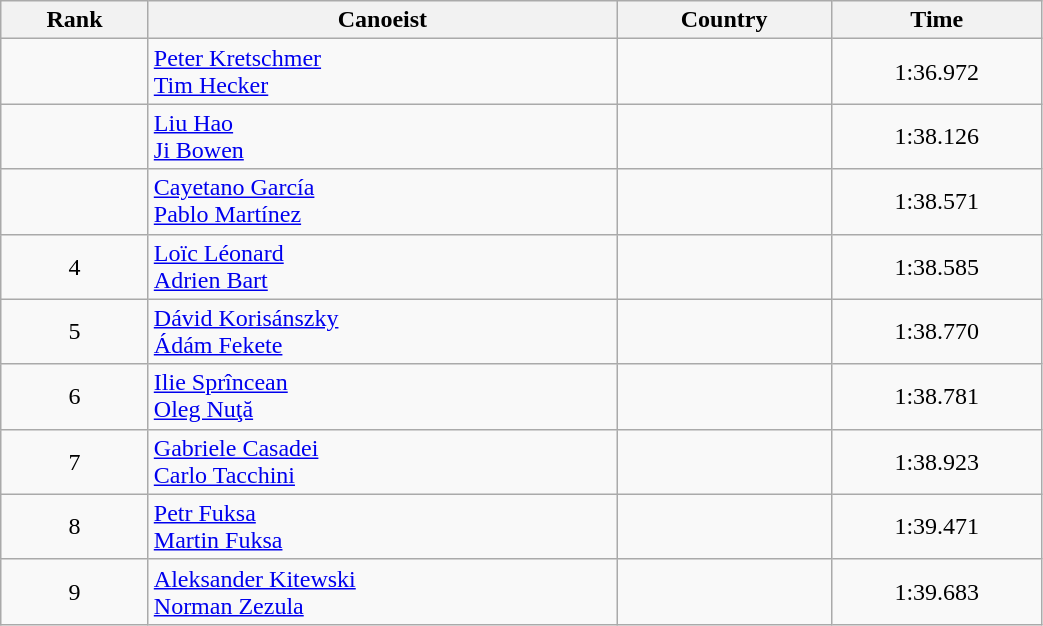<table class="wikitable" style="text-align:center;width: 55%">
<tr>
<th>Rank</th>
<th>Canoeist</th>
<th>Country</th>
<th>Time</th>
</tr>
<tr>
<td></td>
<td align="left"><a href='#'>Peter Kretschmer</a><br><a href='#'>Tim Hecker</a></td>
<td align="left"></td>
<td>1:36.972</td>
</tr>
<tr>
<td></td>
<td align="left"><a href='#'>Liu Hao</a><br><a href='#'>Ji Bowen</a></td>
<td align="left"></td>
<td>1:38.126</td>
</tr>
<tr>
<td></td>
<td align="left"><a href='#'>Cayetano García</a><br><a href='#'>Pablo Martínez</a></td>
<td align="left"></td>
<td>1:38.571</td>
</tr>
<tr>
<td>4</td>
<td align="left"><a href='#'>Loïc Léonard</a><br><a href='#'>Adrien Bart</a></td>
<td align="left"></td>
<td>1:38.585</td>
</tr>
<tr>
<td>5</td>
<td align="left"><a href='#'>Dávid Korisánszky</a><br><a href='#'>Ádám Fekete</a></td>
<td align="left"></td>
<td>1:38.770</td>
</tr>
<tr>
<td>6</td>
<td align="left"><a href='#'>Ilie Sprîncean</a><br><a href='#'>Oleg Nuţă</a></td>
<td align="left"></td>
<td>1:38.781</td>
</tr>
<tr>
<td>7</td>
<td align="left"><a href='#'>Gabriele Casadei</a><br><a href='#'>Carlo Tacchini</a></td>
<td align="left"></td>
<td>1:38.923</td>
</tr>
<tr>
<td>8</td>
<td align="left"><a href='#'>Petr Fuksa</a><br><a href='#'>Martin Fuksa</a></td>
<td align="left"></td>
<td>1:39.471</td>
</tr>
<tr>
<td>9</td>
<td align="left"><a href='#'>Aleksander Kitewski</a><br><a href='#'>Norman Zezula</a></td>
<td align="left"></td>
<td>1:39.683</td>
</tr>
</table>
